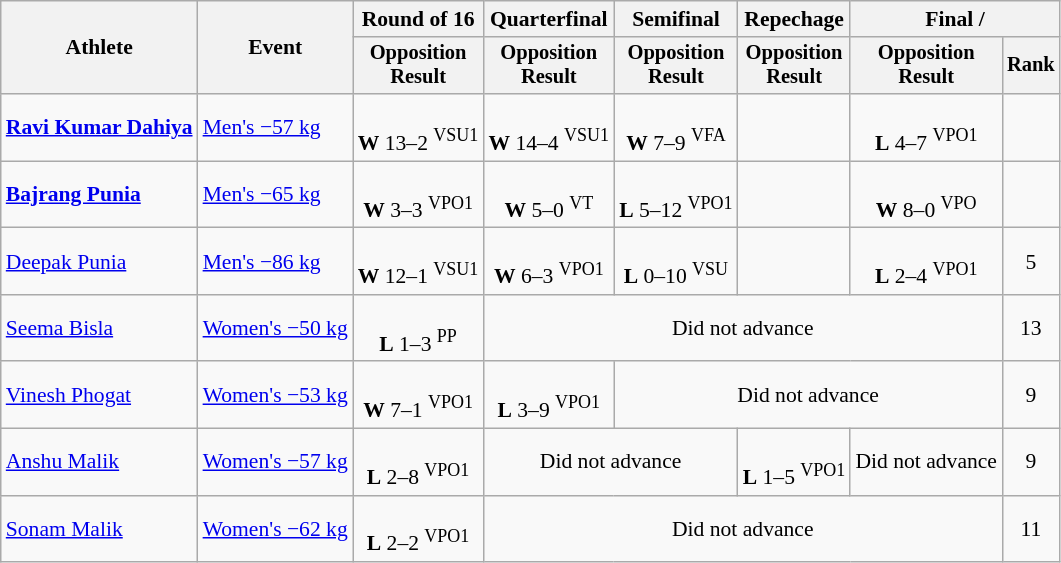<table class="wikitable" style="font-size:90%">
<tr>
<th rowspan=2>Athlete</th>
<th rowspan=2>Event</th>
<th>Round of 16</th>
<th>Quarterfinal</th>
<th>Semifinal</th>
<th>Repechage</th>
<th colspan=2>Final / </th>
</tr>
<tr style="font-size: 95%">
<th>Opposition <br> Result</th>
<th>Opposition <br> Result</th>
<th>Opposition <br> Result</th>
<th>Opposition <br> Result</th>
<th>Opposition <br> Result</th>
<th>Rank</th>
</tr>
<tr align=center>
<td align=left><strong><a href='#'>Ravi Kumar Dahiya</a></strong></td>
<td align=left><a href='#'>Men's −57 kg</a></td>
<td> <br> <strong>W</strong> 13–2 <sup>VSU1</sup></td>
<td> <br> <strong>W</strong> 14–4 <sup>VSU1</sup></td>
<td> <br> <strong>W</strong> 7–9 <sup>VFA</sup></td>
<td></td>
<td> <br> <strong>L</strong> 4–7 <sup>VPO1</sup></td>
<td></td>
</tr>
<tr align=center>
<td align=left><strong><a href='#'>Bajrang Punia</a></strong></td>
<td align=left><a href='#'>Men's −65 kg</a></td>
<td> <br> <strong>W</strong> 3–3 <sup>VPO1</sup></td>
<td> <br> <strong>W</strong> 5–0 <sup>VT</sup></td>
<td> <br> <strong>L</strong> 5–12 <sup>VPO1</sup></td>
<td></td>
<td> <br> <strong>W</strong> 8–0 <sup>VPO</sup></td>
<td></td>
</tr>
<tr align=center>
<td align=left><a href='#'>Deepak Punia</a></td>
<td align=left><a href='#'>Men's −86 kg</a></td>
<td> <br> <strong>W</strong> 12–1 <sup>VSU1</sup></td>
<td> <br> <strong>W</strong> 6–3 <sup>VPO1</sup></td>
<td> <br> <strong>L</strong> 0–10 <sup>VSU</sup></td>
<td></td>
<td> <br> <strong>L</strong> 2–4 <sup>VPO1</sup></td>
<td>5</td>
</tr>
<tr align="center">
<td align="left"><a href='#'>Seema Bisla</a></td>
<td align="left"><a href='#'>Women's −50 kg</a></td>
<td> <br> <strong>L</strong> 1–3 <sup>PP</sup></td>
<td colspan=4>Did not advance</td>
<td>13</td>
</tr>
<tr align="center">
<td align="left"><a href='#'>Vinesh Phogat</a></td>
<td align="left"><a href='#'>Women's −53 kg</a></td>
<td> <br> <strong>W</strong> 7–1 <sup>VPO1</sup></td>
<td> <br> <strong>L</strong> 3–9 <sup>VPO1</sup></td>
<td colspan=3>Did not advance</td>
<td>9</td>
</tr>
<tr align="center">
<td align="left"><a href='#'>Anshu Malik</a></td>
<td align="left"><a href='#'>Women's −57 kg</a></td>
<td> <br> <strong>L</strong> 2–8 <sup>VPO1</sup></td>
<td colspan=2>Did not advance</td>
<td> <br> <strong>L</strong> 1–5 <sup>VPO1</sup></td>
<td>Did not advance</td>
<td>9</td>
</tr>
<tr align="center">
<td align="left"><a href='#'>Sonam Malik</a></td>
<td align="left"><a href='#'>Women's −62 kg</a></td>
<td> <br> <strong>L</strong> 2–2 <sup>VPO1</sup></td>
<td colspan=4>Did not advance</td>
<td>11</td>
</tr>
</table>
